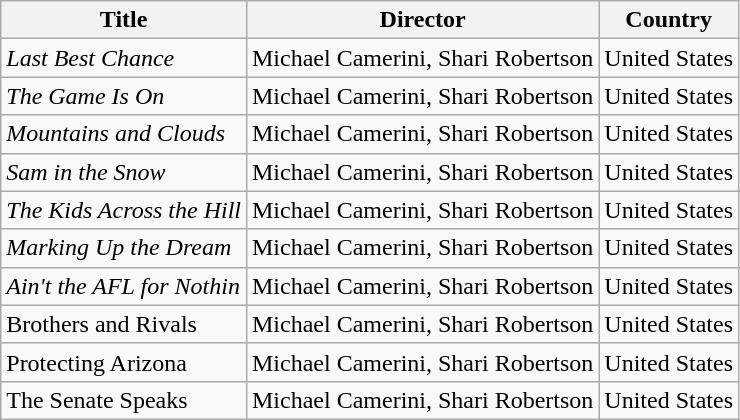<table class="wikitable">
<tr>
<th>Title</th>
<th>Director</th>
<th>Country</th>
</tr>
<tr>
<td><em>Last Best Chance</em></td>
<td>Michael Camerini,  Shari Robertson</td>
<td>United States</td>
</tr>
<tr>
<td><em>The Game Is On</em></td>
<td>Michael Camerini, Shari Robertson</td>
<td>United States</td>
</tr>
<tr>
<td><em>Mountains and Clouds</em></td>
<td>Michael Camerini, Shari Robertson</td>
<td>United States</td>
</tr>
<tr>
<td><em>Sam in the Snow</em></td>
<td>Michael Camerini, Shari Robertson</td>
<td>United States</td>
</tr>
<tr>
<td><em>The Kids Across the Hill</em></td>
<td>Michael Camerini, Shari Robertson</td>
<td>United States</td>
</tr>
<tr>
<td><em>Marking Up the Dream</em></td>
<td>Michael Camerini, Shari Robertson</td>
<td>United States</td>
</tr>
<tr>
<td><em>Ain't the AFL for Nothin<strong></td>
<td>Michael Camerini, Shari Robertson</td>
<td>United States</td>
</tr>
<tr>
<td></em>Brothers and Rivals<em></td>
<td>Michael Camerini, Shari Robertson</td>
<td>United States</td>
</tr>
<tr>
<td></em>Protecting Arizona<em></td>
<td>Michael Camerini, Shari Robertson</td>
<td>United States</td>
</tr>
<tr>
<td></em>The Senate Speaks<em></td>
<td>Michael Camerini, Shari Robertson</td>
<td>United States</td>
</tr>
</table>
